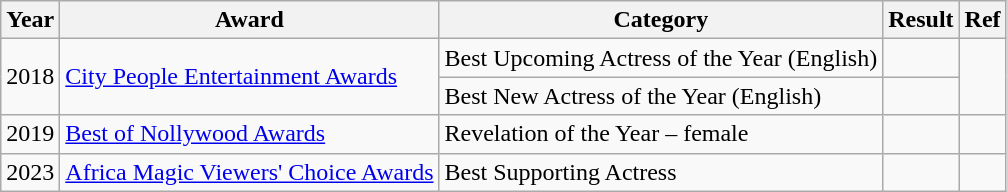<table class="wikitable">
<tr>
<th>Year</th>
<th>Award</th>
<th><strong>Category</strong></th>
<th><strong>Result</strong></th>
<th>Ref</th>
</tr>
<tr>
<td rowspan="2">2018</td>
<td rowspan="2"><a href='#'>City People Entertainment Awards</a></td>
<td>Best Upcoming Actress of the Year (English)</td>
<td></td>
<td rowspan="2"></td>
</tr>
<tr>
<td>Best New Actress of the Year (English)</td>
<td></td>
</tr>
<tr>
<td>2019</td>
<td><a href='#'>Best of Nollywood Awards</a></td>
<td>Revelation of the Year – female</td>
<td></td>
<td></td>
</tr>
<tr>
<td>2023</td>
<td><a href='#'>Africa Magic Viewers' Choice Awards</a></td>
<td>Best Supporting Actress</td>
<td></td>
<td></td>
</tr>
</table>
